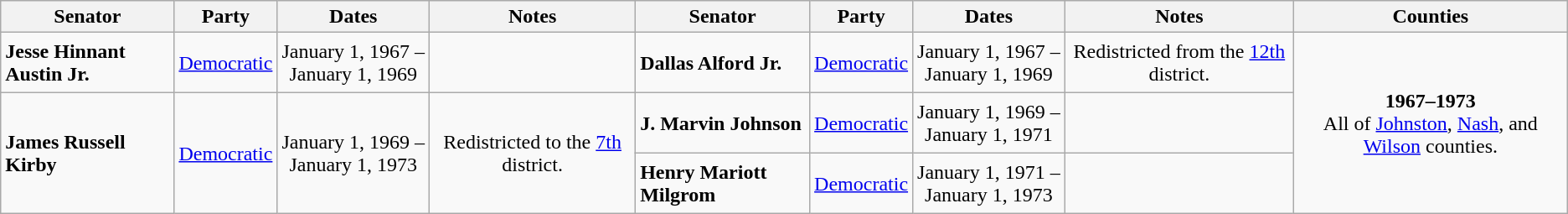<table class=wikitable style="text-align:center">
<tr>
<th>Senator</th>
<th>Party</th>
<th>Dates</th>
<th>Notes</th>
<th>Senator</th>
<th>Party</th>
<th>Dates</th>
<th>Notes</th>
<th>Counties</th>
</tr>
<tr style="height:3em">
<td align=left><strong>Jesse Hinnant Austin Jr.</strong></td>
<td><a href='#'>Democratic</a></td>
<td nowrap>January 1, 1967 – <br> January 1, 1969</td>
<td></td>
<td align=left><strong>Dallas Alford Jr.</strong></td>
<td><a href='#'>Democratic</a></td>
<td nowrap>January 1, 1967 – <br> January 1, 1969</td>
<td>Redistricted from the <a href='#'>12th</a> district.</td>
<td rowspan=3><strong>1967–1973</strong> <br> All of <a href='#'>Johnston</a>, <a href='#'>Nash</a>, and <a href='#'>Wilson</a> counties.</td>
</tr>
<tr style="height:3em">
<td rowspan=2 align=left><strong>James Russell Kirby</strong></td>
<td rowspan=2 ><a href='#'>Democratic</a></td>
<td rowspan=2 nowrap>January 1, 1969 – <br> January 1, 1973</td>
<td rowspan=2>Redistricted to the <a href='#'>7th</a> district.</td>
<td align=left><strong>J. Marvin Johnson</strong></td>
<td><a href='#'>Democratic</a></td>
<td nowrap>January 1, 1969 – <br> January 1, 1971</td>
<td></td>
</tr>
<tr style="height:3em">
<td align=left><strong>Henry Mariott Milgrom</strong></td>
<td><a href='#'>Democratic</a></td>
<td nowrap>January 1, 1971 – <br> January 1, 1973</td>
<td></td>
</tr>
</table>
